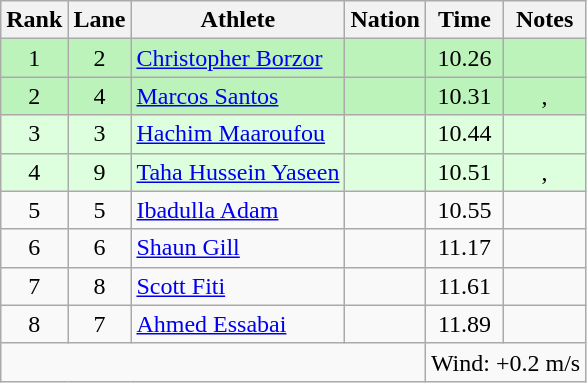<table class="wikitable sortable" style="text-align:center;">
<tr>
<th scope="col">Rank</th>
<th scope="col">Lane</th>
<th scope="col">Athlete</th>
<th scope="col">Nation</th>
<th scope="col">Time</th>
<th scope="col">Notes</th>
</tr>
<tr bgcolor="#bbf3bb">
<td>1</td>
<td>2</td>
<td align=left><a href='#'>Christopher Borzor</a></td>
<td align=left></td>
<td>10.26</td>
<td></td>
</tr>
<tr bgcolor="#bbf3bb">
<td>2</td>
<td>4</td>
<td align=left><a href='#'>Marcos Santos</a></td>
<td align=left></td>
<td>10.31</td>
<td>, </td>
</tr>
<tr bgcolor="#ddffdd">
<td>3</td>
<td>3</td>
<td align=left><a href='#'>Hachim Maaroufou</a></td>
<td align=left></td>
<td>10.44</td>
<td></td>
</tr>
<tr bgcolor="#ddffdd">
<td>4</td>
<td>9</td>
<td align=left><a href='#'>Taha Hussein Yaseen</a></td>
<td align=left></td>
<td>10.51</td>
<td>, </td>
</tr>
<tr>
<td>5</td>
<td>5</td>
<td align=left><a href='#'>Ibadulla Adam</a></td>
<td align=left></td>
<td>10.55</td>
<td></td>
</tr>
<tr>
<td>6</td>
<td>6</td>
<td align=left><a href='#'>Shaun Gill</a></td>
<td align=left></td>
<td>11.17</td>
<td></td>
</tr>
<tr>
<td>7</td>
<td>8</td>
<td align=left><a href='#'>Scott Fiti</a></td>
<td align=left></td>
<td>11.61</td>
<td></td>
</tr>
<tr>
<td>8</td>
<td>7</td>
<td align=left><a href='#'>Ahmed Essabai</a></td>
<td align=left></td>
<td>11.89</td>
<td></td>
</tr>
<tr class="sortbottom">
<td colspan=4></td>
<td colspan="2" style="text-align:left;">Wind: +0.2 m/s</td>
</tr>
</table>
